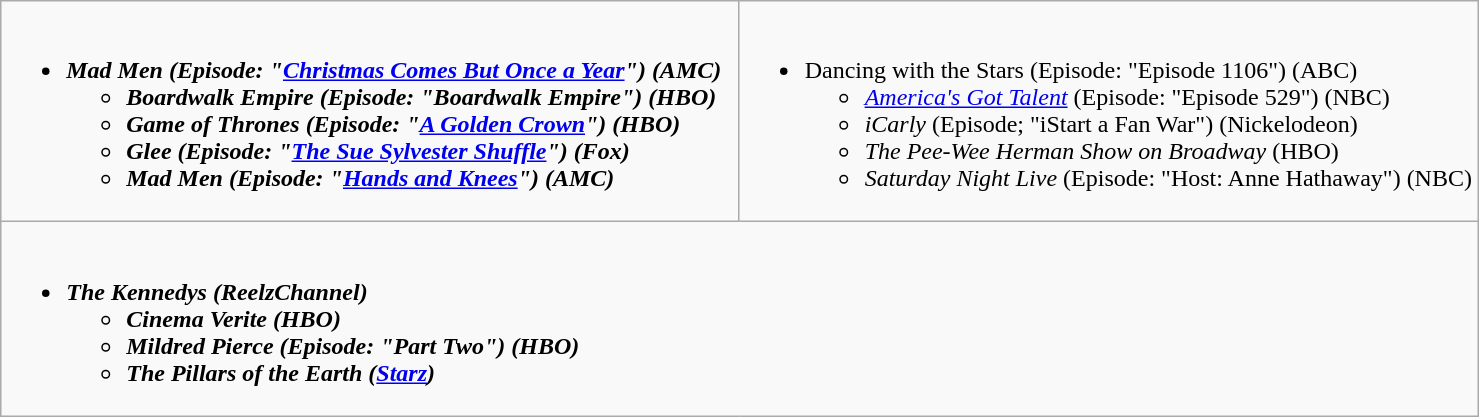<table class="wikitable">
<tr>
<td style="vertical-align:top;" width="50%"><br><ul><li><strong><em>Mad Men<em> (Episode: "<a href='#'>Christmas Comes But Once a Year</a>") (AMC)<strong><ul><li></em>Boardwalk Empire<em> (Episode: "Boardwalk Empire") (HBO)</li><li></em>Game of Thrones<em> (Episode: "<a href='#'>A Golden Crown</a>") (HBO)</li><li></em>Glee<em> (Episode: "<a href='#'>The Sue Sylvester Shuffle</a>") (Fox)</li><li></em>Mad Men<em> (Episode: "<a href='#'>Hands and Knees</a>") (AMC)</li></ul></li></ul></td>
<td style="vertical-align:top;" width="50%"><br><ul><li></em></strong>Dancing with the Stars</em> (Episode: "Episode 1106") (ABC)</strong><ul><li><em><a href='#'>America's Got Talent</a></em> (Episode: "Episode 529") (NBC)</li><li><em>iCarly</em> (Episode; "iStart a Fan War") (Nickelodeon)</li><li><em>The Pee-Wee Herman Show on Broadway</em> (HBO)</li><li><em>Saturday Night Live</em> (Episode: "Host: Anne Hathaway") (NBC)</li></ul></li></ul></td>
</tr>
<tr>
<td style="vertical-align:top;" width="50%" colspan="2"><br><ul><li><strong><em>The Kennedys<em> (ReelzChannel)<strong><ul><li></em>Cinema Verite<em> (HBO)</li><li></em>Mildred Pierce<em> (Episode: "Part Two") (HBO)</li><li></em>The Pillars of the Earth<em> (<a href='#'>Starz</a>)</li></ul></li></ul></td>
</tr>
</table>
